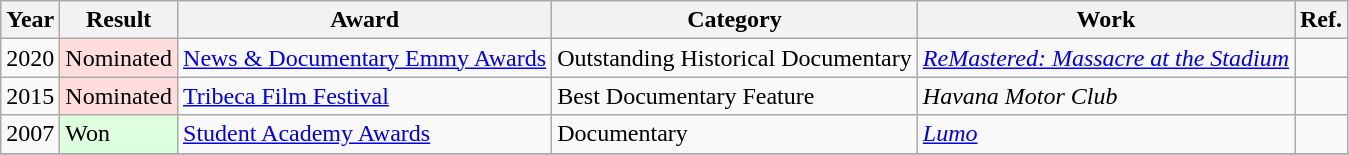<table class="wikitable">
<tr>
<th>Year</th>
<th>Result</th>
<th>Award</th>
<th>Category</th>
<th>Work</th>
<th>Ref.</th>
</tr>
<tr>
<td>2020</td>
<td style="background: #ffdddd">Nominated</td>
<td><a href='#'>News & Documentary Emmy Awards</a></td>
<td>Outstanding Historical Documentary</td>
<td><em><a href='#'>ReMastered: Massacre at the Stadium</a></em></td>
<td></td>
</tr>
<tr>
<td>2015</td>
<td style="background: #ffdddd">Nominated</td>
<td><a href='#'>Tribeca Film Festival</a></td>
<td>Best Documentary Feature</td>
<td><em>Havana Motor Club</em></td>
<td></td>
</tr>
<tr>
<td>2007</td>
<td style="background: #ddffdd">Won</td>
<td><a href='#'>Student Academy Awards</a></td>
<td>Documentary</td>
<td><em><a href='#'>Lumo</a></em></td>
<td></td>
</tr>
<tr>
</tr>
</table>
